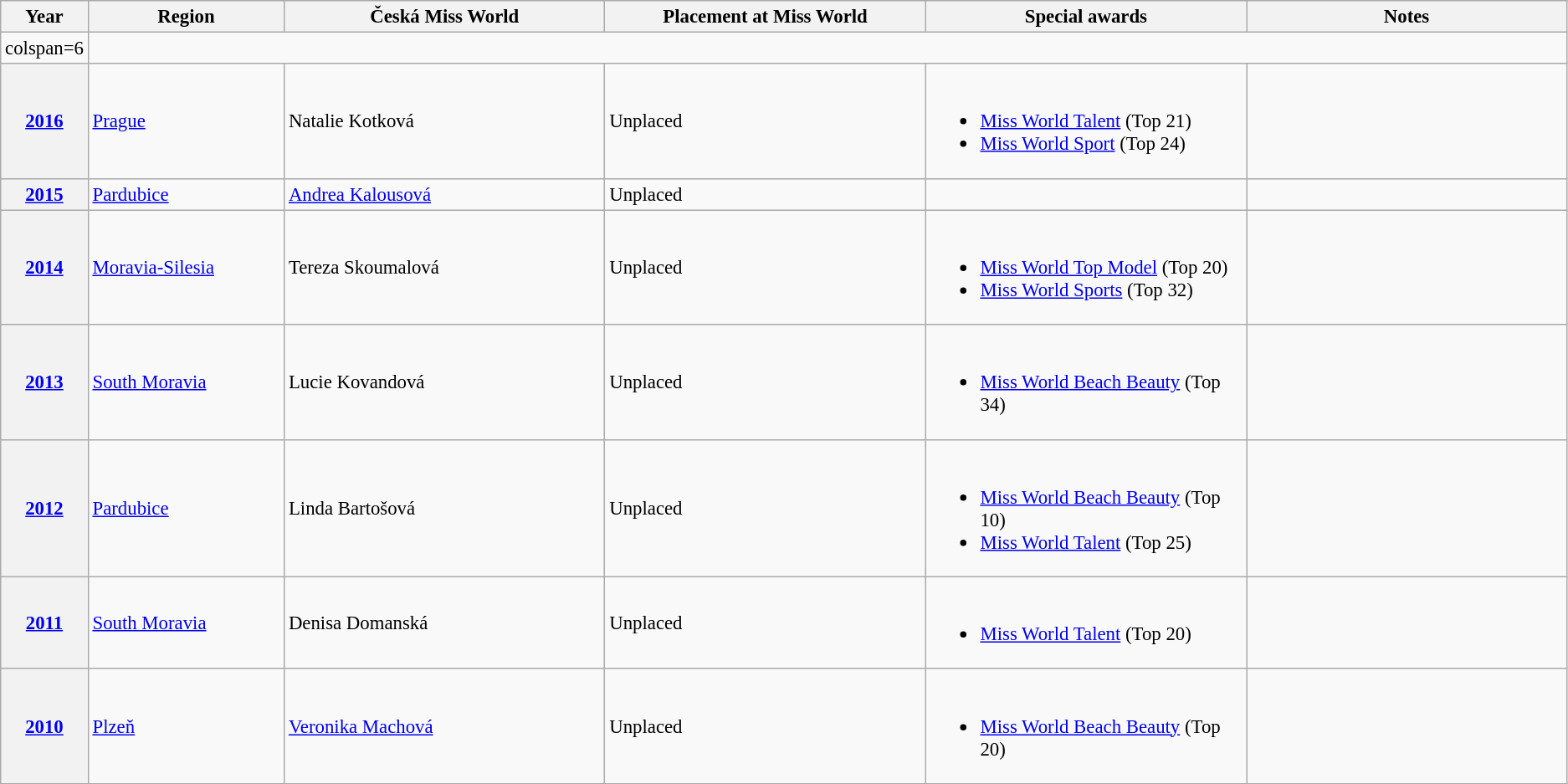<table class="wikitable " style="font-size: 95%;">
<tr>
<th width="60">Year</th>
<th width="150">Region</th>
<th width="250">Česká Miss World</th>
<th width="250">Placement at Miss World</th>
<th width="250">Special awards</th>
<th width="250">Notes</th>
</tr>
<tr>
<td>colspan=6 </td>
</tr>
<tr>
<th><a href='#'>2016</a></th>
<td><a href='#'>Prague</a></td>
<td>Natalie Kotková</td>
<td>Unplaced</td>
<td align="left"><br><ul><li><a href='#'>Miss World Talent</a> (Top 21)</li><li><a href='#'>Miss World Sport</a> (Top 24)</li></ul></td>
<td></td>
</tr>
<tr>
<th><a href='#'>2015</a></th>
<td><a href='#'>Pardubice</a></td>
<td><a href='#'>Andrea Kalousová</a></td>
<td>Unplaced</td>
<td></td>
<td></td>
</tr>
<tr>
<th><a href='#'>2014</a></th>
<td><a href='#'>Moravia-Silesia</a></td>
<td>Tereza Skoumalová</td>
<td>Unplaced</td>
<td align="left"><br><ul><li><a href='#'>Miss World Top Model</a> (Top 20)</li><li><a href='#'>Miss World Sports</a> (Top 32)</li></ul></td>
<td></td>
</tr>
<tr>
<th><a href='#'>2013</a></th>
<td><a href='#'>South Moravia</a></td>
<td>Lucie Kovandová</td>
<td>Unplaced</td>
<td align="left"><br><ul><li><a href='#'>Miss World Beach Beauty</a> (Top 34)</li></ul></td>
<td></td>
</tr>
<tr>
<th><a href='#'>2012</a></th>
<td><a href='#'>Pardubice</a></td>
<td>Linda Bartošová</td>
<td>Unplaced</td>
<td align="left"><br><ul><li><a href='#'>Miss World Beach Beauty</a> (Top 10)</li><li><a href='#'>Miss World Talent</a> (Top 25)</li></ul></td>
<td></td>
</tr>
<tr>
<th><a href='#'>2011</a></th>
<td><a href='#'>South Moravia</a></td>
<td>Denisa Domanská</td>
<td>Unplaced</td>
<td align="left"><br><ul><li><a href='#'>Miss World Talent</a> (Top 20)</li></ul></td>
<td></td>
</tr>
<tr>
<th><a href='#'>2010</a></th>
<td><a href='#'>Plzeň</a></td>
<td><a href='#'>Veronika Machová</a></td>
<td>Unplaced</td>
<td align="left"><br><ul><li><a href='#'>Miss World Beach Beauty</a> (Top 20)</li></ul></td>
<td></td>
</tr>
<tr>
</tr>
</table>
